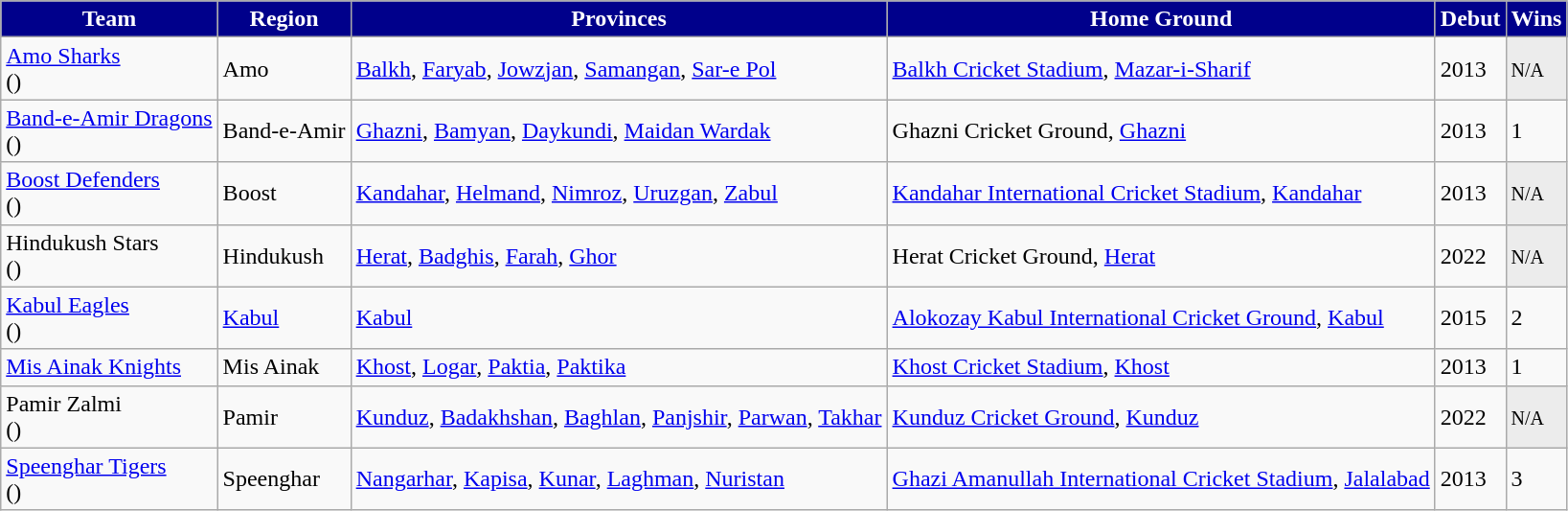<table class="wikitable sortable">
<tr>
<th style="color:#fff; background:#00008b;">Team</th>
<th style="color:#fff; background:#00008b;">Region</th>
<th style="color:#fff; background:#00008b;">Provinces</th>
<th style="color:#fff; background:#00008b;">Home Ground</th>
<th style="color:#fff; background:#00008b;">Debut</th>
<th style="color:#fff; background:#00008b;">Wins</th>
</tr>
<tr>
<td><a href='#'>Amo Sharks</a> <br> ()</td>
<td>Amo</td>
<td><a href='#'>Balkh</a>, <a href='#'>Faryab</a>, <a href='#'>Jowzjan</a>, <a href='#'>Samangan</a>, <a href='#'>Sar-e Pol</a></td>
<td><a href='#'>Balkh Cricket Stadium</a>, <a href='#'>Mazar-i-Sharif</a></td>
<td>2013</td>
<td style="background:#ececec;"><small>N/A</small></td>
</tr>
<tr>
<td><a href='#'>Band-e-Amir Dragons</a><br>()</td>
<td>Band-e-Amir</td>
<td><a href='#'>Ghazni</a>, <a href='#'>Bamyan</a>, <a href='#'>Daykundi</a>, <a href='#'>Maidan Wardak</a></td>
<td>Ghazni Cricket Ground, <a href='#'>Ghazni</a></td>
<td>2013</td>
<td>1 </td>
</tr>
<tr>
<td><a href='#'>Boost Defenders</a> <br> ()</td>
<td>Boost</td>
<td><a href='#'>Kandahar</a>, <a href='#'>Helmand</a>, <a href='#'>Nimroz</a>, <a href='#'>Uruzgan</a>, <a href='#'>Zabul</a></td>
<td><a href='#'>Kandahar International Cricket Stadium</a>, <a href='#'>Kandahar</a></td>
<td>2013</td>
<td style="background:#ececec;"><small>N/A</small></td>
</tr>
<tr>
<td>Hindukush Stars <br> ()</td>
<td>Hindukush</td>
<td><a href='#'>Herat</a>, <a href='#'>Badghis</a>, <a href='#'>Farah</a>, <a href='#'>Ghor</a></td>
<td>Herat Cricket Ground, <a href='#'>Herat</a></td>
<td>2022</td>
<td style="background:#ececec;"><small>N/A</small></td>
</tr>
<tr>
<td><a href='#'>Kabul Eagles</a> <br>()</td>
<td><a href='#'>Kabul</a></td>
<td><a href='#'>Kabul</a></td>
<td><a href='#'>Alokozay Kabul International Cricket Ground</a>, <a href='#'>Kabul</a></td>
<td>2015</td>
<td>2 </td>
</tr>
<tr>
<td><a href='#'>Mis Ainak Knights</a> <br> </td>
<td>Mis Ainak</td>
<td><a href='#'>Khost</a>, <a href='#'>Logar</a>, <a href='#'>Paktia</a>, <a href='#'>Paktika</a></td>
<td><a href='#'>Khost Cricket Stadium</a>, <a href='#'>Khost</a></td>
<td>2013</td>
<td>1 </td>
</tr>
<tr>
<td>Pamir Zalmi <br> ()</td>
<td>Pamir</td>
<td><a href='#'>Kunduz</a>, <a href='#'>Badakhshan</a>, <a href='#'>Baghlan</a>, <a href='#'>Panjshir</a>, <a href='#'>Parwan</a>, <a href='#'>Takhar</a></td>
<td><a href='#'>Kunduz Cricket Ground</a>, <a href='#'>Kunduz</a></td>
<td>2022</td>
<td style="background:#ececec;"><small>N/A</small></td>
</tr>
<tr>
<td><a href='#'>Speenghar Tigers</a> <br> ()</td>
<td>Speenghar</td>
<td><a href='#'>Nangarhar</a>, <a href='#'>Kapisa</a>, <a href='#'>Kunar</a>, <a href='#'>Laghman</a>, <a href='#'>Nuristan</a></td>
<td><a href='#'>Ghazi Amanullah International Cricket Stadium</a>, <a href='#'>Jalalabad</a></td>
<td>2013</td>
<td>3 </td>
</tr>
</table>
